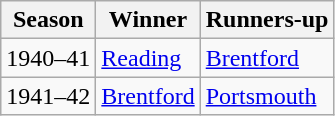<table class="wikitable">
<tr>
<th>Season</th>
<th>Winner</th>
<th>Runners-up</th>
</tr>
<tr>
<td>1940–41</td>
<td><a href='#'>Reading</a></td>
<td><a href='#'>Brentford</a></td>
</tr>
<tr>
<td>1941–42</td>
<td><a href='#'>Brentford</a></td>
<td><a href='#'>Portsmouth</a></td>
</tr>
</table>
